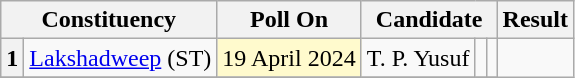<table class="wikitable" style="text-align:center;">
<tr>
<th colspan="2">Constituency</th>
<th>Poll On</th>
<th colspan="3">Candidate</th>
<th>Result</th>
</tr>
<tr>
<th>1</th>
<td><a href='#'>Lakshadweep</a> (ST)</td>
<td bgcolor=#FFFACD>19 April 2024</td>
<td>T. P. Yusuf</td>
<td></td>
<td></td>
</tr>
<tr>
</tr>
</table>
